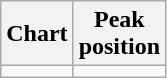<table class="wikitable plainrowheaders">
<tr>
<th>Chart</th>
<th>Peak<br>position</th>
</tr>
<tr>
<td></td>
</tr>
</table>
